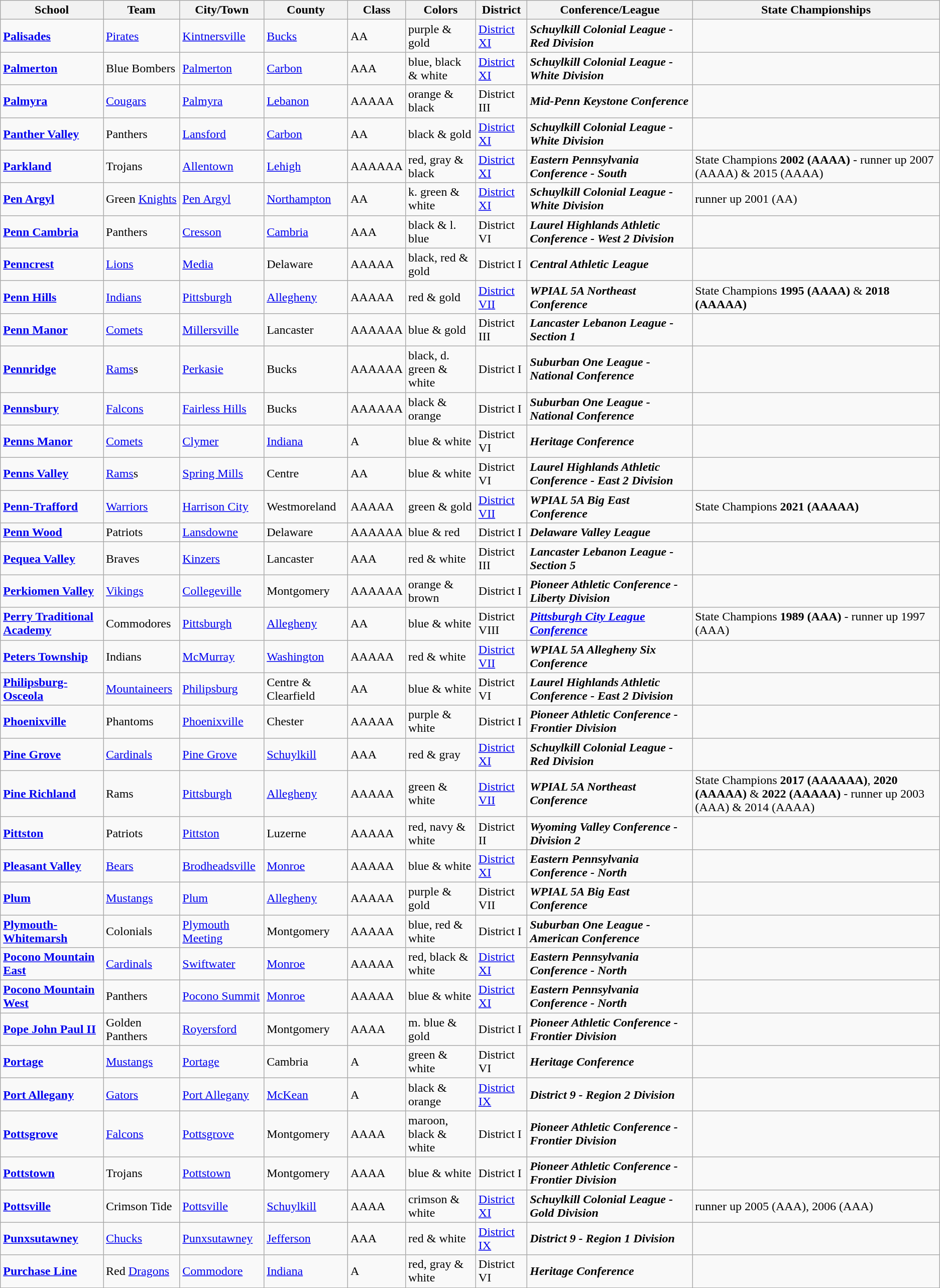<table class="wikitable sortable">
<tr>
<th>School</th>
<th>Team</th>
<th>City/Town</th>
<th>County</th>
<th>Class</th>
<th>Colors</th>
<th>District</th>
<th>Conference/League</th>
<th>State Championships</th>
</tr>
<tr style=#FFF5EE;">
<td><strong><a href='#'>Palisades</a></strong></td>
<td><a href='#'>Pirates</a></td>
<td><a href='#'>Kintnersville</a></td>
<td><a href='#'>Bucks</a></td>
<td>AA</td>
<td> purple & gold</td>
<td><a href='#'>District XI</a></td>
<td><strong><em>Schuylkill Colonial League - Red Division</em></strong></td>
<td></td>
</tr>
<tr style=#FFF5EE;">
<td><strong><a href='#'>Palmerton</a></strong></td>
<td>Blue Bombers</td>
<td><a href='#'>Palmerton</a></td>
<td><a href='#'>Carbon</a></td>
<td>AAA</td>
<td> blue, black & white</td>
<td><a href='#'>District XI</a></td>
<td><strong><em>Schuylkill Colonial League - White Division</em></strong></td>
<td></td>
</tr>
<tr style=#FFF5EE;">
<td><strong><a href='#'>Palmyra</a></strong></td>
<td><a href='#'>Cougars</a></td>
<td><a href='#'>Palmyra</a></td>
<td><a href='#'>Lebanon</a></td>
<td>AAAAA</td>
<td> orange & black</td>
<td>District III</td>
<td><strong><em>Mid-Penn Keystone Conference</em></strong></td>
<td></td>
</tr>
<tr style=#FFF5EE;">
<td><strong><a href='#'>Panther Valley</a></strong></td>
<td>Panthers</td>
<td><a href='#'>Lansford</a></td>
<td><a href='#'>Carbon</a></td>
<td>AA</td>
<td> black & gold</td>
<td><a href='#'>District XI</a></td>
<td><strong><em>Schuylkill Colonial League - White Division</em></strong></td>
<td></td>
</tr>
<tr style=#FFF5EE;">
<td><strong><a href='#'>Parkland</a></strong></td>
<td>Trojans</td>
<td><a href='#'>Allentown</a></td>
<td><a href='#'>Lehigh</a></td>
<td>AAAAAA</td>
<td> red, gray & black</td>
<td><a href='#'>District XI</a></td>
<td><strong><em>Eastern Pennsylvania Conference - South</em></strong></td>
<td>State Champions <strong>2002 (AAAA)</strong> - runner up 2007 (AAAA) & 2015 (AAAA)</td>
</tr>
<tr style=#FFF5EE;">
<td><strong><a href='#'>Pen Argyl</a></strong></td>
<td>Green <a href='#'>Knights</a></td>
<td><a href='#'>Pen Argyl</a></td>
<td><a href='#'>Northampton</a></td>
<td>AA</td>
<td> k. green & white</td>
<td><a href='#'>District XI</a></td>
<td><strong><em>Schuylkill Colonial League - White Division</em></strong></td>
<td>runner up 2001 (AA)</td>
</tr>
<tr style=#FFF5EE;">
<td><strong><a href='#'>Penn Cambria</a></strong></td>
<td>Panthers</td>
<td><a href='#'>Cresson</a></td>
<td><a href='#'>Cambria</a></td>
<td>AAA</td>
<td> black & l. blue</td>
<td>District VI</td>
<td><strong><em>Laurel Highlands Athletic Conference - West 2 Division</em></strong></td>
<td></td>
</tr>
<tr style=#FFF5EE;">
<td><strong><a href='#'>Penncrest</a></strong></td>
<td><a href='#'>Lions</a></td>
<td><a href='#'>Media</a></td>
<td>Delaware</td>
<td>AAAAA</td>
<td> black, red & gold</td>
<td>District I</td>
<td><strong><em>Central Athletic League</em></strong></td>
<td></td>
</tr>
<tr style=#FFF5EE;">
<td><strong><a href='#'>Penn Hills</a></strong></td>
<td><a href='#'>Indians</a></td>
<td><a href='#'>Pittsburgh</a></td>
<td><a href='#'>Allegheny</a></td>
<td>AAAAA</td>
<td> red & gold</td>
<td><a href='#'>District VII</a></td>
<td><strong><em>WPIAL 5A Northeast Conference</em></strong></td>
<td>State Champions <strong>1995 (AAAA)</strong> & <strong>2018 (AAAAA)</strong></td>
</tr>
<tr style=#FFF5EE;">
<td><strong><a href='#'>Penn Manor</a></strong></td>
<td><a href='#'>Comets</a></td>
<td><a href='#'>Millersville</a></td>
<td>Lancaster</td>
<td>AAAAAA</td>
<td> blue & gold</td>
<td>District III</td>
<td><strong><em>Lancaster Lebanon League - Section 1</em></strong></td>
<td></td>
</tr>
<tr style=#FFF5EE;">
<td><strong><a href='#'>Pennridge</a></strong></td>
<td><a href='#'>Rams</a>s</td>
<td><a href='#'>Perkasie</a></td>
<td>Bucks</td>
<td>AAAAAA</td>
<td> black, d. green & white</td>
<td>District I</td>
<td><strong><em>Suburban One League - National Conference</em></strong></td>
<td></td>
</tr>
<tr style=#FFF5EE;">
<td><strong><a href='#'>Pennsbury</a></strong></td>
<td><a href='#'>Falcons</a></td>
<td><a href='#'>Fairless Hills</a></td>
<td>Bucks</td>
<td>AAAAAA</td>
<td> black & orange</td>
<td>District I</td>
<td><strong><em>Suburban One League - National Conference</em></strong></td>
<td></td>
</tr>
<tr style=#FFF5EE;">
<td><strong><a href='#'>Penns Manor</a></strong></td>
<td><a href='#'>Comets</a></td>
<td><a href='#'>Clymer</a></td>
<td><a href='#'>Indiana</a></td>
<td>A</td>
<td> blue & white</td>
<td>District VI</td>
<td><strong><em>Heritage Conference</em></strong></td>
<td></td>
</tr>
<tr style=#FFF5EE;">
<td><strong><a href='#'>Penns Valley</a></strong></td>
<td><a href='#'>Rams</a>s</td>
<td><a href='#'>Spring Mills</a></td>
<td>Centre</td>
<td>AA</td>
<td> blue & white</td>
<td>District VI</td>
<td><strong><em>Laurel Highlands Athletic Conference - East 2 Division</em></strong></td>
<td></td>
</tr>
<tr style=#FFF5EE;">
<td><strong><a href='#'>Penn-Trafford</a></strong></td>
<td><a href='#'>Warriors</a></td>
<td><a href='#'>Harrison City</a></td>
<td>Westmoreland</td>
<td>AAAAA</td>
<td> green & gold</td>
<td><a href='#'>District VII</a></td>
<td><strong><em>WPIAL 5A Big East Conference</em></strong></td>
<td>State Champions <strong>2021 (AAAAA)</strong></td>
</tr>
<tr style=#FFF5EE;">
<td><strong><a href='#'>Penn Wood</a></strong></td>
<td>Patriots</td>
<td><a href='#'>Lansdowne</a></td>
<td>Delaware</td>
<td>AAAAAA</td>
<td> blue & red</td>
<td>District I</td>
<td><strong><em>Delaware Valley League</em></strong></td>
<td></td>
</tr>
<tr style=#FFF5EE;">
<td><strong><a href='#'>Pequea Valley</a></strong></td>
<td>Braves</td>
<td><a href='#'>Kinzers</a></td>
<td>Lancaster</td>
<td>AAA</td>
<td> red & white</td>
<td>District III</td>
<td><strong><em>Lancaster Lebanon League - Section 5</em></strong></td>
<td></td>
</tr>
<tr style=#FFF5EE;">
<td><strong><a href='#'>Perkiomen Valley</a></strong></td>
<td><a href='#'>Vikings</a></td>
<td><a href='#'>Collegeville</a></td>
<td>Montgomery</td>
<td>AAAAAA</td>
<td> orange & brown</td>
<td>District I</td>
<td><strong><em>Pioneer Athletic Conference - Liberty Division</em></strong></td>
<td></td>
</tr>
<tr style=#FFF5EE;">
<td><strong><a href='#'>Perry Traditional Academy</a></strong></td>
<td>Commodores</td>
<td><a href='#'>Pittsburgh</a></td>
<td><a href='#'>Allegheny</a></td>
<td>AA</td>
<td> blue & white</td>
<td>District VIII</td>
<td><strong><em><a href='#'>Pittsburgh City League Conference</a></em></strong></td>
<td>State Champions <strong>1989 (AAA)</strong> - runner up 1997 (AAA)</td>
</tr>
<tr style=#FFF5EE;">
<td><strong><a href='#'>Peters Township</a></strong></td>
<td>Indians</td>
<td><a href='#'>McMurray</a></td>
<td><a href='#'>Washington</a></td>
<td>AAAAA</td>
<td> red & white</td>
<td><a href='#'>District VII</a></td>
<td><strong><em>WPIAL 5A Allegheny Six Conference</em></strong></td>
<td></td>
</tr>
<tr style=#FFF5EE;">
<td><strong><a href='#'>Philipsburg-Osceola</a></strong></td>
<td><a href='#'>Mountaineers</a></td>
<td><a href='#'>Philipsburg</a></td>
<td>Centre & Clearfield</td>
<td>AA</td>
<td> blue & white</td>
<td>District VI</td>
<td><strong><em>Laurel Highlands Athletic Conference - East 2 Division</em></strong></td>
<td></td>
</tr>
<tr style=#FFF5EE;">
<td><strong><a href='#'>Phoenixville</a></strong></td>
<td>Phantoms</td>
<td><a href='#'>Phoenixville</a></td>
<td>Chester</td>
<td>AAAAA</td>
<td> purple & white</td>
<td>District I</td>
<td><strong><em>Pioneer Athletic Conference - Frontier Division</em></strong></td>
<td></td>
</tr>
<tr style=#FFF5EE;">
<td><strong><a href='#'>Pine Grove</a></strong></td>
<td><a href='#'>Cardinals</a></td>
<td><a href='#'>Pine Grove</a></td>
<td><a href='#'>Schuylkill</a></td>
<td>AAA</td>
<td> red & gray</td>
<td><a href='#'>District XI</a></td>
<td><strong><em>Schuylkill Colonial League - Red Division</em></strong></td>
<td></td>
</tr>
<tr style=#FFF5EE;">
<td><strong><a href='#'>Pine Richland</a></strong></td>
<td>Rams</td>
<td><a href='#'>Pittsburgh</a></td>
<td><a href='#'>Allegheny</a></td>
<td>AAAAA</td>
<td> green & white</td>
<td><a href='#'>District VII</a></td>
<td><strong><em>WPIAL 5A Northeast Conference</em></strong></td>
<td>State Champions <strong>2017 (AAAAAA)</strong>, <strong>2020 (AAAAA)</strong> & <strong>2022 (AAAAA)</strong> - runner up 2003 (AAA) & 2014 (AAAA)</td>
</tr>
<tr style=#FFF5EE;">
<td><strong><a href='#'>Pittston</a></strong></td>
<td>Patriots</td>
<td><a href='#'>Pittston</a></td>
<td>Luzerne</td>
<td>AAAAA</td>
<td> red, navy & white</td>
<td>District II</td>
<td><strong><em>Wyoming Valley Conference - Division 2</em></strong></td>
<td></td>
</tr>
<tr style=#FFF5EE;">
<td><strong><a href='#'>Pleasant Valley</a></strong></td>
<td><a href='#'>Bears</a></td>
<td><a href='#'>Brodheadsville</a></td>
<td><a href='#'>Monroe</a></td>
<td>AAAAA</td>
<td> blue & white</td>
<td><a href='#'>District XI</a></td>
<td><strong><em>Eastern Pennsylvania Conference - North</em></strong></td>
<td></td>
</tr>
<tr style=#FFF5EE;">
<td><strong><a href='#'>Plum</a></strong></td>
<td><a href='#'>Mustangs</a></td>
<td><a href='#'>Plum</a></td>
<td><a href='#'>Allegheny</a></td>
<td>AAAAA</td>
<td> purple & gold</td>
<td>District VII</td>
<td><strong><em>WPIAL 5A Big East Conference</em></strong></td>
<td></td>
</tr>
<tr style=#FFF5EE;">
<td><strong><a href='#'>Plymouth-Whitemarsh</a></strong></td>
<td>Colonials</td>
<td><a href='#'>Plymouth Meeting</a></td>
<td>Montgomery</td>
<td>AAAAA</td>
<td> blue, red & white</td>
<td>District I</td>
<td><strong><em>Suburban One League - American Conference</em></strong></td>
<td></td>
</tr>
<tr style=#FFF5EE;">
<td><strong><a href='#'>Pocono Mountain East</a></strong></td>
<td><a href='#'>Cardinals</a></td>
<td><a href='#'>Swiftwater</a></td>
<td><a href='#'>Monroe</a></td>
<td>AAAAA</td>
<td> red, black & white</td>
<td><a href='#'>District XI</a></td>
<td><strong><em>Eastern Pennsylvania Conference - North</em></strong></td>
<td></td>
</tr>
<tr style=#FFF5EE;">
<td><strong><a href='#'>Pocono Mountain West</a></strong></td>
<td>Panthers</td>
<td><a href='#'>Pocono Summit</a></td>
<td><a href='#'>Monroe</a></td>
<td>AAAAA</td>
<td> blue & white</td>
<td><a href='#'>District XI</a></td>
<td><strong><em>Eastern Pennsylvania Conference - North</em></strong></td>
<td></td>
</tr>
<tr style=#FFF5EE;">
<td><strong><a href='#'>Pope John Paul II</a></strong></td>
<td>Golden Panthers</td>
<td><a href='#'>Royersford</a></td>
<td>Montgomery</td>
<td>AAAA</td>
<td> m. blue & gold</td>
<td>District I</td>
<td><strong><em>Pioneer Athletic Conference - Frontier Division</em></strong></td>
<td></td>
</tr>
<tr style=#FFF5EE;">
<td><strong><a href='#'>Portage</a></strong></td>
<td><a href='#'>Mustangs</a></td>
<td><a href='#'>Portage</a></td>
<td>Cambria</td>
<td>A</td>
<td> green & white</td>
<td>District VI</td>
<td><strong><em>Heritage Conference</em></strong></td>
<td></td>
</tr>
<tr style=#FFF5EE;">
<td><strong><a href='#'>Port Allegany</a></strong></td>
<td><a href='#'>Gators</a></td>
<td><a href='#'>Port Allegany</a></td>
<td><a href='#'>McKean</a></td>
<td>A</td>
<td> black & orange</td>
<td><a href='#'>District IX</a></td>
<td><strong><em>District 9 - Region 2 Division</em></strong></td>
<td></td>
</tr>
<tr style=#FFF5EE;">
<td><strong><a href='#'>Pottsgrove</a></strong></td>
<td><a href='#'>Falcons</a></td>
<td><a href='#'>Pottsgrove</a></td>
<td>Montgomery</td>
<td>AAAA</td>
<td> maroon, black & white</td>
<td>District I</td>
<td><strong><em>Pioneer Athletic Conference - Frontier Division</em></strong></td>
<td></td>
</tr>
<tr style=#FFF5EE;">
<td><strong><a href='#'>Pottstown</a></strong></td>
<td>Trojans</td>
<td><a href='#'>Pottstown</a></td>
<td>Montgomery</td>
<td>AAAA</td>
<td> blue & white</td>
<td>District I</td>
<td><strong><em>Pioneer Athletic Conference - Frontier Division</em></strong></td>
<td></td>
</tr>
<tr style=#FFF5EE;">
<td><strong><a href='#'>Pottsville</a></strong></td>
<td>Crimson Tide</td>
<td><a href='#'>Pottsville</a></td>
<td><a href='#'>Schuylkill</a></td>
<td>AAAA</td>
<td> crimson & white</td>
<td><a href='#'>District XI</a></td>
<td><strong><em>Schuylkill Colonial League - Gold Division</em></strong></td>
<td>runner up 2005 (AAA), 2006 (AAA)</td>
</tr>
<tr style=#FFF5EE;">
<td><strong><a href='#'>Punxsutawney</a></strong></td>
<td><a href='#'>Chucks</a></td>
<td><a href='#'>Punxsutawney</a></td>
<td><a href='#'>Jefferson</a></td>
<td>AAA</td>
<td> red & white</td>
<td><a href='#'>District IX</a></td>
<td><strong><em>District 9 - Region 1 Division</em></strong></td>
<td></td>
</tr>
<tr style=#FFF5EE;">
<td><strong><a href='#'>Purchase Line</a></strong></td>
<td>Red <a href='#'>Dragons</a></td>
<td><a href='#'>Commodore</a></td>
<td><a href='#'>Indiana</a></td>
<td>A</td>
<td> red, gray & white</td>
<td>District VI</td>
<td><strong><em>Heritage Conference</em></strong></td>
<td></td>
</tr>
</table>
